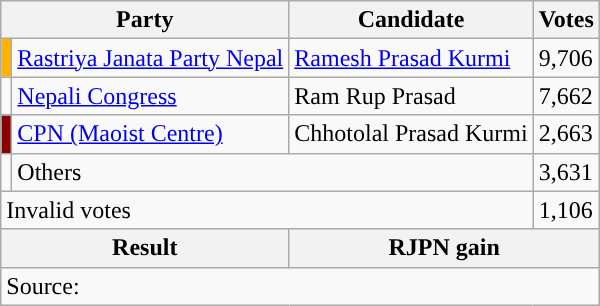<table class="wikitable">
<tr>
<th colspan="2">Party</th>
<th>Candidate</th>
<th>Votes</th>
</tr>
<tr>
<td style="background-color:#ffb300"></td>
<td><a href='#'>Rastriya Janata Party Nepal</a></td>
<td><a href='#'>Ramesh Prasad Kurmi</a></td>
<td>9,706</td>
</tr>
<tr>
<td style="background-color:"></td>
<td><a href='#'>Nepali Congress</a></td>
<td>Ram Rup Prasad</td>
<td>7,662</td>
</tr>
<tr>
<td style="background-color:darkred"></td>
<td><a href='#'>CPN (Maoist Centre)</a></td>
<td>Chhotolal Prasad Kurmi</td>
<td>2,663</td>
</tr>
<tr>
<td></td>
<td colspan="2">Others</td>
<td>3,631</td>
</tr>
<tr>
<td colspan="3">Invalid votes</td>
<td>1,106</td>
</tr>
<tr>
<th colspan="2">Result</th>
<th colspan="2">RJPN gain</th>
</tr>
<tr>
<td colspan="4">Source: </td>
</tr>
</table>
